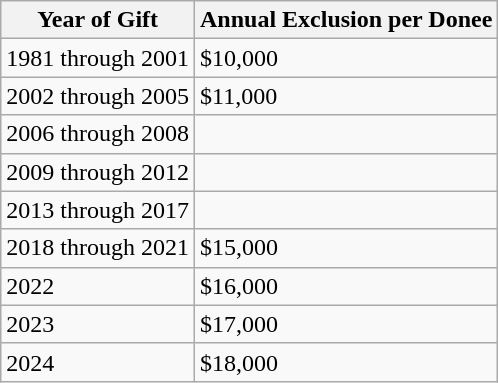<table class="wikitable">
<tr>
<th>Year of Gift</th>
<th>Annual Exclusion per Donee</th>
</tr>
<tr>
<td>1981 through 2001</td>
<td>$10,000</td>
</tr>
<tr>
<td>2002 through 2005</td>
<td>$11,000</td>
</tr>
<tr>
<td>2006 through 2008</td>
<td></td>
</tr>
<tr>
<td>2009 through 2012</td>
<td></td>
</tr>
<tr>
<td>2013 through 2017</td>
<td></td>
</tr>
<tr>
<td>2018 through 2021</td>
<td>$15,000</td>
</tr>
<tr>
<td>2022</td>
<td>$16,000</td>
</tr>
<tr>
<td>2023</td>
<td>$17,000</td>
</tr>
<tr>
<td>2024</td>
<td>$18,000</td>
</tr>
</table>
